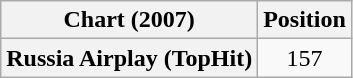<table class="wikitable plainrowheaders" style="text-align:center">
<tr>
<th scope="col">Chart (2007)</th>
<th scope="col">Position</th>
</tr>
<tr>
<th scope="row">Russia Airplay (TopHit)</th>
<td>157</td>
</tr>
</table>
